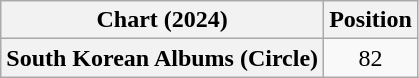<table class="wikitable plainrowheaders" style="text-align:center">
<tr>
<th scope="col">Chart (2024)</th>
<th scope="col">Position</th>
</tr>
<tr>
<th scope="row">South Korean Albums (Circle)</th>
<td>82</td>
</tr>
</table>
